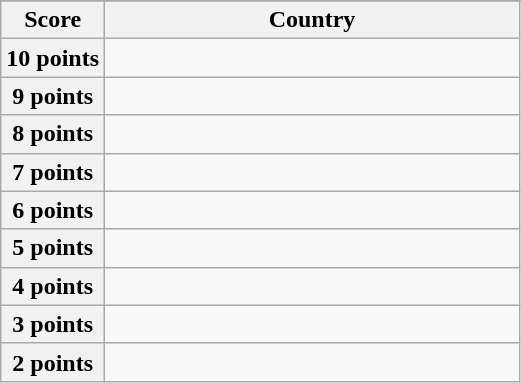<table class="wikitable">
<tr>
</tr>
<tr>
<th scope="col" width="20%">Score</th>
<th scope="col">Country</th>
</tr>
<tr>
<th scope="row">10 points</th>
<td></td>
</tr>
<tr>
<th scope="row">9 points</th>
<td></td>
</tr>
<tr>
<th scope="row">8 points</th>
<td></td>
</tr>
<tr>
<th scope="row">7 points</th>
<td></td>
</tr>
<tr>
<th scope="row">6 points</th>
<td></td>
</tr>
<tr>
<th scope="row">5 points</th>
<td></td>
</tr>
<tr>
<th scope="row">4 points</th>
<td></td>
</tr>
<tr>
<th scope="row">3 points</th>
<td></td>
</tr>
<tr>
<th scope="row">2 points</th>
<td></td>
</tr>
</table>
